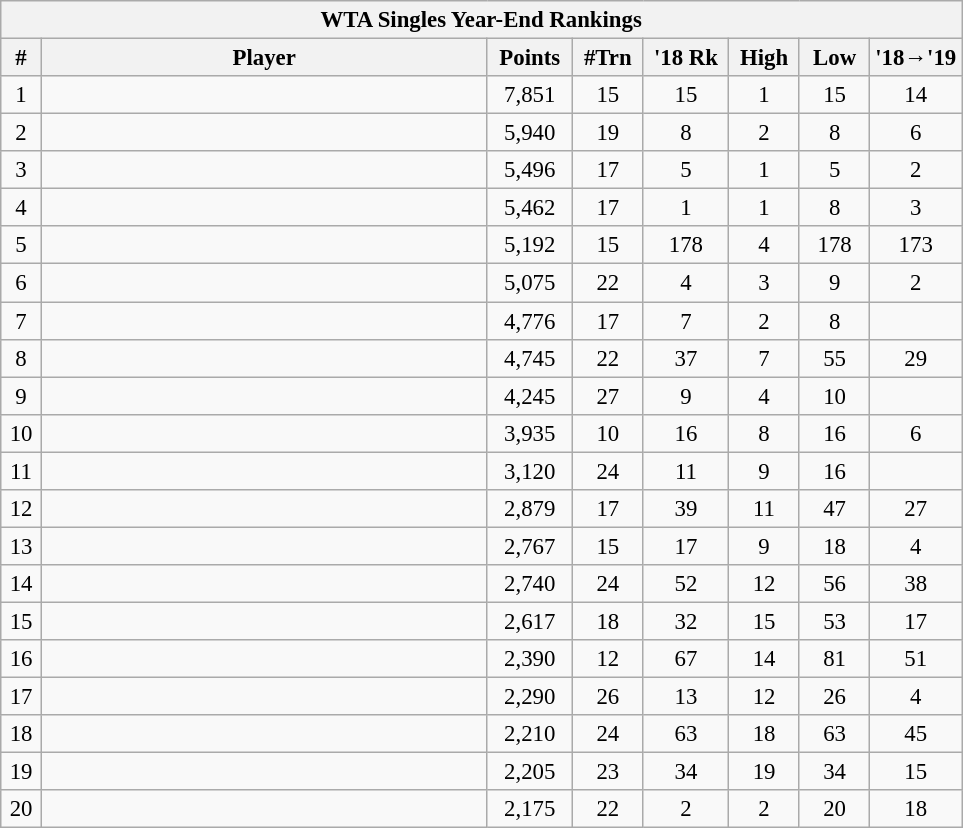<table class="wikitable" style="font-size:95%">
<tr>
<th colspan="10">WTA Singles Year-End Rankings</th>
</tr>
<tr>
<th style="width:20px;">#</th>
<th style="width:290px;">Player</th>
<th style="width:50px;">Points</th>
<th width=40>#Trn</th>
<th width=50>'18 Rk</th>
<th width=40>High</th>
<th width=40>Low</th>
<th width=50>'18→'19</th>
</tr>
<tr style="text-align:center;">
<td>1</td>
<td style="text-align:left;"></td>
<td>7,851</td>
<td>15</td>
<td>15</td>
<td>1</td>
<td>15</td>
<td> 14</td>
</tr>
<tr style="text-align:center;">
<td>2</td>
<td style="text-align:left;"></td>
<td>5,940</td>
<td>19</td>
<td>8</td>
<td>2</td>
<td>8</td>
<td> 6</td>
</tr>
<tr style="text-align:center;">
<td>3</td>
<td style="text-align:left;"></td>
<td>5,496</td>
<td>17</td>
<td>5</td>
<td>1</td>
<td>5</td>
<td> 2</td>
</tr>
<tr style="text-align:center;">
<td>4</td>
<td style="text-align:left;"></td>
<td>5,462</td>
<td>17</td>
<td>1</td>
<td>1</td>
<td>8</td>
<td> 3</td>
</tr>
<tr style="text-align:center;">
<td>5</td>
<td style="text-align:left;"></td>
<td>5,192</td>
<td>15</td>
<td>178</td>
<td>4</td>
<td>178</td>
<td> 173</td>
</tr>
<tr style="text-align:center;">
<td>6</td>
<td style="text-align:left;"></td>
<td>5,075</td>
<td>22</td>
<td>4</td>
<td>3</td>
<td>9</td>
<td> 2</td>
</tr>
<tr style="text-align:center;">
<td>7</td>
<td style="text-align:left;"></td>
<td>4,776</td>
<td>17</td>
<td>7</td>
<td>2</td>
<td>8</td>
<td></td>
</tr>
<tr style="text-align:center;">
<td>8</td>
<td style="text-align:left;"></td>
<td>4,745</td>
<td>22</td>
<td>37</td>
<td>7</td>
<td>55</td>
<td> 29</td>
</tr>
<tr style="text-align:center;">
<td>9</td>
<td style="text-align:left;"></td>
<td>4,245</td>
<td>27</td>
<td>9</td>
<td>4</td>
<td>10</td>
<td></td>
</tr>
<tr style="text-align:center;">
<td>10</td>
<td style="text-align:left;"></td>
<td>3,935</td>
<td>10</td>
<td>16</td>
<td>8</td>
<td>16</td>
<td> 6</td>
</tr>
<tr style="text-align:center;">
<td>11</td>
<td style="text-align:left;"></td>
<td>3,120</td>
<td>24</td>
<td>11</td>
<td>9</td>
<td>16</td>
<td></td>
</tr>
<tr style="text-align:center;">
<td>12</td>
<td style="text-align:left;"></td>
<td>2,879</td>
<td>17</td>
<td>39</td>
<td>11</td>
<td>47</td>
<td> 27</td>
</tr>
<tr style="text-align:center;">
<td>13</td>
<td style="text-align:left;"></td>
<td>2,767</td>
<td>15</td>
<td>17</td>
<td>9</td>
<td>18</td>
<td> 4</td>
</tr>
<tr style="text-align:center;">
<td>14</td>
<td style="text-align:left;"></td>
<td>2,740</td>
<td>24</td>
<td>52</td>
<td>12</td>
<td>56</td>
<td> 38</td>
</tr>
<tr style="text-align:center;">
<td>15</td>
<td style="text-align:left;"></td>
<td>2,617</td>
<td>18</td>
<td>32</td>
<td>15</td>
<td>53</td>
<td> 17</td>
</tr>
<tr style="text-align:center;">
<td>16</td>
<td style="text-align:left;"></td>
<td>2,390</td>
<td>12</td>
<td>67</td>
<td>14</td>
<td>81</td>
<td> 51</td>
</tr>
<tr style="text-align:center;">
<td>17</td>
<td style="text-align:left;"></td>
<td>2,290</td>
<td>26</td>
<td>13</td>
<td>12</td>
<td>26</td>
<td> 4</td>
</tr>
<tr style="text-align:center;">
<td>18</td>
<td style="text-align:left;"></td>
<td>2,210</td>
<td>24</td>
<td>63</td>
<td>18</td>
<td>63</td>
<td> 45</td>
</tr>
<tr style="text-align:center;">
<td>19</td>
<td style="text-align:left;"></td>
<td>2,205</td>
<td>23</td>
<td>34</td>
<td>19</td>
<td>34</td>
<td> 15</td>
</tr>
<tr style="text-align:center;">
<td>20</td>
<td style="text-align:left;"></td>
<td>2,175</td>
<td>22</td>
<td>2</td>
<td>2</td>
<td>20</td>
<td> 18</td>
</tr>
</table>
